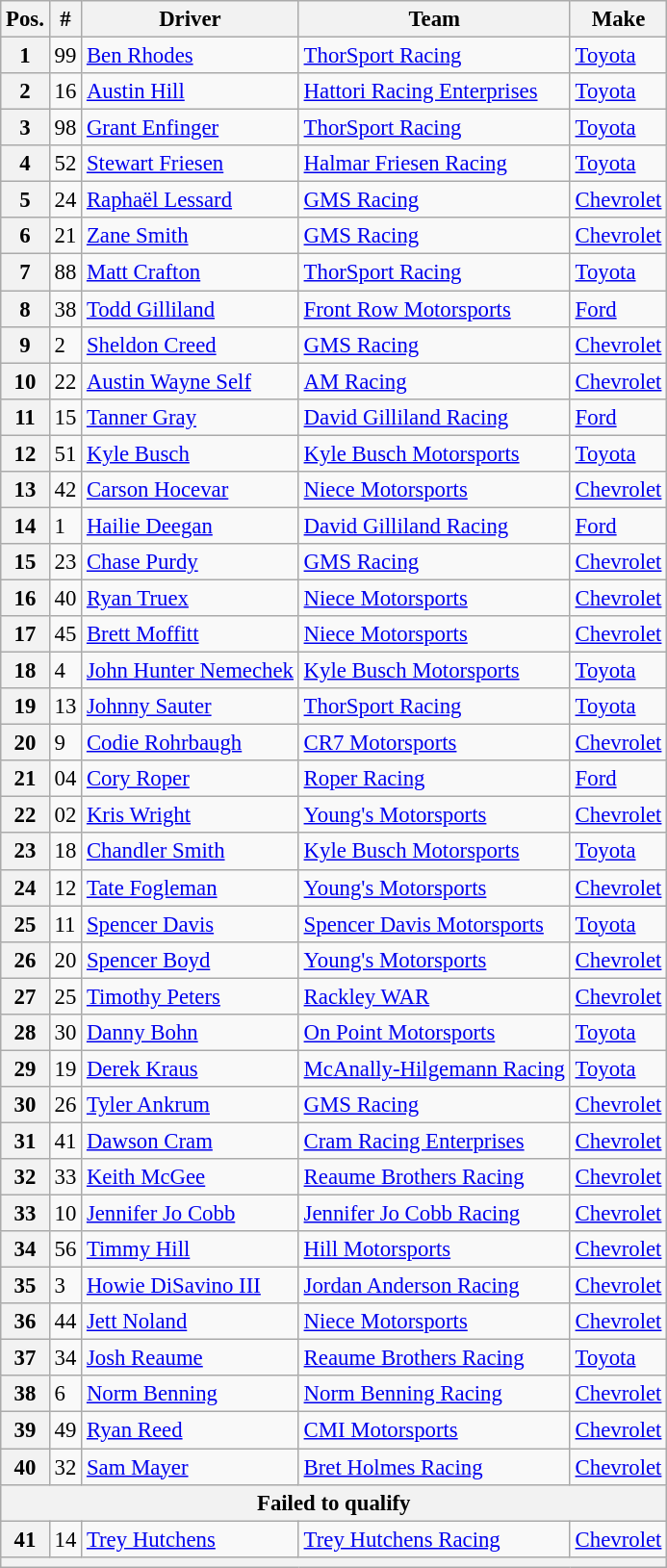<table class="wikitable" style="font-size:95%">
<tr>
<th>Pos.</th>
<th>#</th>
<th>Driver</th>
<th>Team</th>
<th>Make</th>
</tr>
<tr>
<th>1</th>
<td>99</td>
<td><a href='#'>Ben Rhodes</a></td>
<td><a href='#'>ThorSport Racing</a></td>
<td><a href='#'>Toyota</a></td>
</tr>
<tr>
<th>2</th>
<td>16</td>
<td><a href='#'>Austin Hill</a></td>
<td><a href='#'>Hattori Racing Enterprises</a></td>
<td><a href='#'>Toyota</a></td>
</tr>
<tr>
<th>3</th>
<td>98</td>
<td><a href='#'>Grant Enfinger</a></td>
<td><a href='#'>ThorSport Racing</a></td>
<td><a href='#'>Toyota</a></td>
</tr>
<tr>
<th>4</th>
<td>52</td>
<td><a href='#'>Stewart Friesen</a></td>
<td><a href='#'>Halmar Friesen Racing</a></td>
<td><a href='#'>Toyota</a></td>
</tr>
<tr>
<th>5</th>
<td>24</td>
<td><a href='#'>Raphaël Lessard</a></td>
<td><a href='#'>GMS Racing</a></td>
<td><a href='#'>Chevrolet</a></td>
</tr>
<tr>
<th>6</th>
<td>21</td>
<td><a href='#'>Zane Smith</a></td>
<td><a href='#'>GMS Racing</a></td>
<td><a href='#'>Chevrolet</a></td>
</tr>
<tr>
<th>7</th>
<td>88</td>
<td><a href='#'>Matt Crafton</a></td>
<td><a href='#'>ThorSport Racing</a></td>
<td><a href='#'>Toyota</a></td>
</tr>
<tr>
<th>8</th>
<td>38</td>
<td><a href='#'>Todd Gilliland</a></td>
<td><a href='#'>Front Row Motorsports</a></td>
<td><a href='#'>Ford</a></td>
</tr>
<tr>
<th>9</th>
<td>2</td>
<td><a href='#'>Sheldon Creed</a></td>
<td><a href='#'>GMS Racing</a></td>
<td><a href='#'>Chevrolet</a></td>
</tr>
<tr>
<th>10</th>
<td>22</td>
<td><a href='#'>Austin Wayne Self</a></td>
<td><a href='#'>AM Racing</a></td>
<td><a href='#'>Chevrolet</a></td>
</tr>
<tr>
<th>11</th>
<td>15</td>
<td><a href='#'>Tanner Gray</a></td>
<td><a href='#'>David Gilliland Racing</a></td>
<td><a href='#'>Ford</a></td>
</tr>
<tr>
<th>12</th>
<td>51</td>
<td><a href='#'>Kyle Busch</a></td>
<td><a href='#'>Kyle Busch Motorsports</a></td>
<td><a href='#'>Toyota</a></td>
</tr>
<tr>
<th>13</th>
<td>42</td>
<td><a href='#'>Carson Hocevar</a></td>
<td><a href='#'>Niece Motorsports</a></td>
<td><a href='#'>Chevrolet</a></td>
</tr>
<tr>
<th>14</th>
<td>1</td>
<td><a href='#'>Hailie Deegan</a></td>
<td><a href='#'>David Gilliland Racing</a></td>
<td><a href='#'>Ford</a></td>
</tr>
<tr>
<th>15</th>
<td>23</td>
<td><a href='#'>Chase Purdy</a></td>
<td><a href='#'>GMS Racing</a></td>
<td><a href='#'>Chevrolet</a></td>
</tr>
<tr>
<th>16</th>
<td>40</td>
<td><a href='#'>Ryan Truex</a></td>
<td><a href='#'>Niece Motorsports</a></td>
<td><a href='#'>Chevrolet</a></td>
</tr>
<tr>
<th>17</th>
<td>45</td>
<td><a href='#'>Brett Moffitt</a></td>
<td><a href='#'>Niece Motorsports</a></td>
<td><a href='#'>Chevrolet</a></td>
</tr>
<tr>
<th>18</th>
<td>4</td>
<td><a href='#'>John Hunter Nemechek</a></td>
<td><a href='#'>Kyle Busch Motorsports</a></td>
<td><a href='#'>Toyota</a></td>
</tr>
<tr>
<th>19</th>
<td>13</td>
<td><a href='#'>Johnny Sauter</a></td>
<td><a href='#'>ThorSport Racing</a></td>
<td><a href='#'>Toyota</a></td>
</tr>
<tr>
<th>20</th>
<td>9</td>
<td><a href='#'>Codie Rohrbaugh</a></td>
<td><a href='#'>CR7 Motorsports</a></td>
<td><a href='#'>Chevrolet</a></td>
</tr>
<tr>
<th>21</th>
<td>04</td>
<td><a href='#'>Cory Roper</a></td>
<td><a href='#'>Roper Racing</a></td>
<td><a href='#'>Ford</a></td>
</tr>
<tr>
<th>22</th>
<td>02</td>
<td><a href='#'>Kris Wright</a></td>
<td><a href='#'>Young's Motorsports</a></td>
<td><a href='#'>Chevrolet</a></td>
</tr>
<tr>
<th>23</th>
<td>18</td>
<td><a href='#'>Chandler Smith</a></td>
<td><a href='#'>Kyle Busch Motorsports</a></td>
<td><a href='#'>Toyota</a></td>
</tr>
<tr>
<th>24</th>
<td>12</td>
<td><a href='#'>Tate Fogleman</a></td>
<td><a href='#'>Young's Motorsports</a></td>
<td><a href='#'>Chevrolet</a></td>
</tr>
<tr>
<th>25</th>
<td>11</td>
<td><a href='#'>Spencer Davis</a></td>
<td><a href='#'>Spencer Davis Motorsports</a></td>
<td><a href='#'>Toyota</a></td>
</tr>
<tr>
<th>26</th>
<td>20</td>
<td><a href='#'>Spencer Boyd</a></td>
<td><a href='#'>Young's Motorsports</a></td>
<td><a href='#'>Chevrolet</a></td>
</tr>
<tr>
<th>27</th>
<td>25</td>
<td><a href='#'>Timothy Peters</a></td>
<td><a href='#'>Rackley WAR</a></td>
<td><a href='#'>Chevrolet</a></td>
</tr>
<tr>
<th>28</th>
<td>30</td>
<td><a href='#'>Danny Bohn</a></td>
<td><a href='#'>On Point Motorsports</a></td>
<td><a href='#'>Toyota</a></td>
</tr>
<tr>
<th>29</th>
<td>19</td>
<td><a href='#'>Derek Kraus</a></td>
<td><a href='#'>McAnally-Hilgemann Racing</a></td>
<td><a href='#'>Toyota</a></td>
</tr>
<tr>
<th>30</th>
<td>26</td>
<td><a href='#'>Tyler Ankrum</a></td>
<td><a href='#'>GMS Racing</a></td>
<td><a href='#'>Chevrolet</a></td>
</tr>
<tr>
<th>31</th>
<td>41</td>
<td><a href='#'>Dawson Cram</a></td>
<td><a href='#'>Cram Racing Enterprises</a></td>
<td><a href='#'>Chevrolet</a></td>
</tr>
<tr>
<th>32</th>
<td>33</td>
<td><a href='#'>Keith McGee</a></td>
<td><a href='#'>Reaume Brothers Racing</a></td>
<td><a href='#'>Chevrolet</a></td>
</tr>
<tr>
<th>33</th>
<td>10</td>
<td><a href='#'>Jennifer Jo Cobb</a></td>
<td><a href='#'>Jennifer Jo Cobb Racing</a></td>
<td><a href='#'>Chevrolet</a></td>
</tr>
<tr>
<th>34</th>
<td>56</td>
<td><a href='#'>Timmy Hill</a></td>
<td><a href='#'>Hill Motorsports</a></td>
<td><a href='#'>Chevrolet</a></td>
</tr>
<tr>
<th>35</th>
<td>3</td>
<td><a href='#'>Howie DiSavino III</a></td>
<td><a href='#'>Jordan Anderson Racing</a></td>
<td><a href='#'>Chevrolet</a></td>
</tr>
<tr>
<th>36</th>
<td>44</td>
<td><a href='#'>Jett Noland</a></td>
<td><a href='#'>Niece Motorsports</a></td>
<td><a href='#'>Chevrolet</a></td>
</tr>
<tr>
<th>37</th>
<td>34</td>
<td><a href='#'>Josh Reaume</a></td>
<td><a href='#'>Reaume Brothers Racing</a></td>
<td><a href='#'>Toyota</a></td>
</tr>
<tr>
<th>38</th>
<td>6</td>
<td><a href='#'>Norm Benning</a></td>
<td><a href='#'>Norm Benning Racing</a></td>
<td><a href='#'>Chevrolet</a></td>
</tr>
<tr>
<th>39</th>
<td>49</td>
<td><a href='#'>Ryan Reed</a></td>
<td><a href='#'>CMI Motorsports</a></td>
<td><a href='#'>Chevrolet</a></td>
</tr>
<tr>
<th>40</th>
<td>32</td>
<td><a href='#'>Sam Mayer</a></td>
<td><a href='#'>Bret Holmes Racing</a></td>
<td><a href='#'>Chevrolet</a></td>
</tr>
<tr>
<th colspan="5">Failed to qualify</th>
</tr>
<tr>
<th>41</th>
<td>14</td>
<td><a href='#'>Trey Hutchens</a></td>
<td><a href='#'>Trey Hutchens Racing</a></td>
<td><a href='#'>Chevrolet</a></td>
</tr>
<tr>
<th colspan="5"></th>
</tr>
</table>
